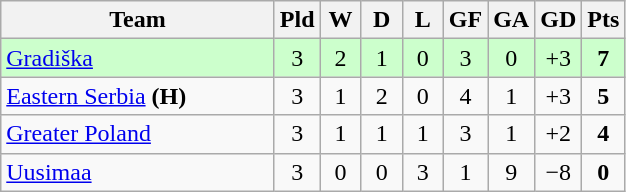<table class="wikitable" style="text-align:center;">
<tr>
<th width=175>Team</th>
<th width=20 abbr="Played">Pld</th>
<th width=20 abbr="Won">W</th>
<th width=20 abbr="Drawn">D</th>
<th width=20 abbr="Lost">L</th>
<th width=20 abbr="Goals for">GF</th>
<th width=20 abbr="Goals against">GA</th>
<th width=20 abbr="Goal difference">GD</th>
<th width=20 abbr="Points">Pts</th>
</tr>
<tr bgcolor=#ccffcc>
<td align=left> <a href='#'>Gradiška</a></td>
<td>3</td>
<td>2</td>
<td>1</td>
<td>0</td>
<td>3</td>
<td>0</td>
<td>+3</td>
<td><strong>7</strong></td>
</tr>
<tr>
<td align=left> <a href='#'>Eastern Serbia</a> <strong>(H)</strong></td>
<td>3</td>
<td>1</td>
<td>2</td>
<td>0</td>
<td>4</td>
<td>1</td>
<td>+3</td>
<td><strong>5</strong></td>
</tr>
<tr>
<td align=left> <a href='#'>Greater Poland</a></td>
<td>3</td>
<td>1</td>
<td>1</td>
<td>1</td>
<td>3</td>
<td>1</td>
<td>+2</td>
<td><strong>4</strong></td>
</tr>
<tr>
<td align=left> <a href='#'>Uusimaa</a></td>
<td>3</td>
<td>0</td>
<td>0</td>
<td>3</td>
<td>1</td>
<td>9</td>
<td>−8</td>
<td><strong>0</strong></td>
</tr>
</table>
